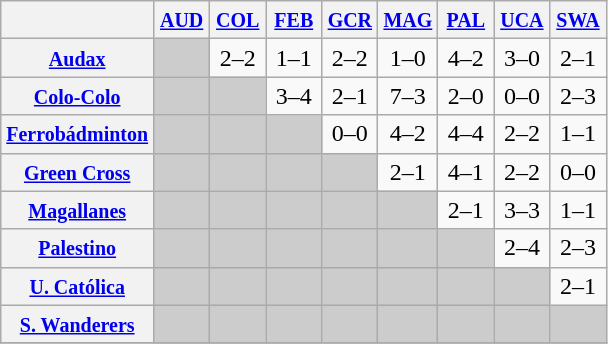<table class="wikitable" style="text-align:center">
<tr>
<th width="90"> </th>
<th width="30"><small><a href='#'>AUD</a></small></th>
<th width="30"><small><a href='#'>COL</a></small></th>
<th width="30"><small><a href='#'>FEB</a></small></th>
<th width="30"><small><a href='#'>GCR</a></small></th>
<th width="30"><small><a href='#'>MAG</a></small></th>
<th width="30"><small><a href='#'>PAL</a></small></th>
<th width="30"><small><a href='#'>UCA</a></small></th>
<th width="30"><small><a href='#'>SWA</a></small></th>
</tr>
<tr>
<th><small><a href='#'>Audax</a></small></th>
<td bgcolor="#CCCCCC"></td>
<td>2–2</td>
<td>1–1</td>
<td>2–2</td>
<td>1–0</td>
<td>4–2</td>
<td>3–0</td>
<td>2–1</td>
</tr>
<tr>
<th><small><a href='#'>Colo-Colo</a></small></th>
<td bgcolor="#CCCCCC"></td>
<td bgcolor="#CCCCCC"></td>
<td>3–4</td>
<td>2–1</td>
<td>7–3</td>
<td>2–0</td>
<td>0–0</td>
<td>2–3</td>
</tr>
<tr>
<th><small><a href='#'>Ferrobádminton</a></small></th>
<td bgcolor="#CCCCCC"></td>
<td bgcolor="#CCCCCC"></td>
<td bgcolor="#CCCCCC"></td>
<td>0–0</td>
<td>4–2</td>
<td>4–4</td>
<td>2–2</td>
<td>1–1</td>
</tr>
<tr>
<th><small><a href='#'>Green Cross</a></small></th>
<td bgcolor="#CCCCCC"></td>
<td bgcolor="#CCCCCC"></td>
<td bgcolor="#CCCCCC"></td>
<td bgcolor="#CCCCCC"></td>
<td>2–1</td>
<td>4–1</td>
<td>2–2</td>
<td>0–0</td>
</tr>
<tr>
<th><small><a href='#'>Magallanes</a></small></th>
<td bgcolor="#CCCCCC"></td>
<td bgcolor="#CCCCCC"></td>
<td bgcolor="#CCCCCC"></td>
<td bgcolor="#CCCCCC"></td>
<td bgcolor="#CCCCCC"></td>
<td>2–1</td>
<td>3–3</td>
<td>1–1</td>
</tr>
<tr>
<th><small><a href='#'>Palestino</a></small></th>
<td bgcolor="#CCCCCC"></td>
<td bgcolor="#CCCCCC"></td>
<td bgcolor="#CCCCCC"></td>
<td bgcolor="#CCCCCC"></td>
<td bgcolor="#CCCCCC"></td>
<td bgcolor="#CCCCCC"></td>
<td>2–4</td>
<td>2–3</td>
</tr>
<tr>
<th><small><a href='#'>U. Católica</a></small></th>
<td bgcolor="#CCCCCC"></td>
<td bgcolor="#CCCCCC"></td>
<td bgcolor="#CCCCCC"></td>
<td bgcolor="#CCCCCC"></td>
<td bgcolor="#CCCCCC"></td>
<td bgcolor="#CCCCCC"></td>
<td bgcolor="#CCCCCC"></td>
<td>2–1</td>
</tr>
<tr>
<th><small><a href='#'>S. Wanderers</a></small></th>
<td bgcolor="#CCCCCC"></td>
<td bgcolor="#CCCCCC"></td>
<td bgcolor="#CCCCCC"></td>
<td bgcolor="#CCCCCC"></td>
<td bgcolor="#CCCCCC"></td>
<td bgcolor="#CCCCCC"></td>
<td bgcolor="#CCCCCC"></td>
<td bgcolor="#CCCCCC"></td>
</tr>
<tr>
</tr>
</table>
